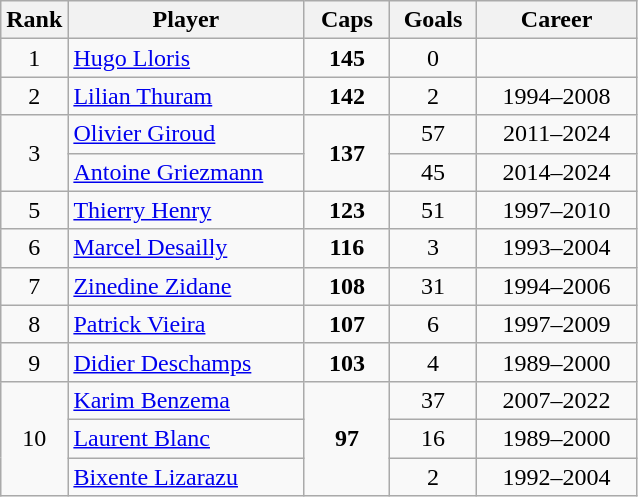<table class="wikitable sortable" style="text-align:center;">
<tr>
<th width="30">Rank</th>
<th style="width:150px;">Player</th>
<th width="50">Caps</th>
<th width="50">Goals</th>
<th style="width:100px;">Career</th>
</tr>
<tr>
<td>1</td>
<td align="left"><a href='#'>Hugo Lloris</a></td>
<td><strong>145</strong></td>
<td>0</td>
<td></td>
</tr>
<tr>
<td>2</td>
<td align="left"><a href='#'>Lilian Thuram</a></td>
<td><strong>142</strong></td>
<td>2</td>
<td>1994–2008</td>
</tr>
<tr>
<td rowspan="2">3</td>
<td align="left"><a href='#'>Olivier Giroud</a></td>
<td rowspan="2"><strong>137</strong></td>
<td>57</td>
<td>2011–2024</td>
</tr>
<tr>
<td align="left"><a href='#'>Antoine Griezmann</a></td>
<td>45</td>
<td>2014–2024</td>
</tr>
<tr>
<td>5</td>
<td align="left"><a href='#'>Thierry Henry</a></td>
<td><strong>123</strong></td>
<td>51</td>
<td>1997–2010</td>
</tr>
<tr>
<td>6</td>
<td align="left"><a href='#'>Marcel Desailly</a></td>
<td><strong>116</strong></td>
<td>3</td>
<td>1993–2004</td>
</tr>
<tr>
<td>7</td>
<td align="left"><a href='#'>Zinedine Zidane</a></td>
<td><strong>108</strong></td>
<td>31</td>
<td>1994–2006</td>
</tr>
<tr>
<td>8</td>
<td align="left"><a href='#'>Patrick Vieira</a></td>
<td><strong>107</strong></td>
<td>6</td>
<td>1997–2009</td>
</tr>
<tr>
<td>9</td>
<td align="left"><a href='#'>Didier Deschamps</a></td>
<td><strong>103</strong></td>
<td>4</td>
<td>1989–2000</td>
</tr>
<tr>
<td rowspan="3">10</td>
<td align="left"><a href='#'>Karim Benzema</a></td>
<td rowspan="3"><strong>97</strong></td>
<td>37</td>
<td>2007–2022</td>
</tr>
<tr>
<td align="left"><a href='#'>Laurent Blanc</a></td>
<td>16</td>
<td>1989–2000</td>
</tr>
<tr>
<td align="left"><a href='#'>Bixente Lizarazu</a></td>
<td>2</td>
<td>1992–2004</td>
</tr>
</table>
